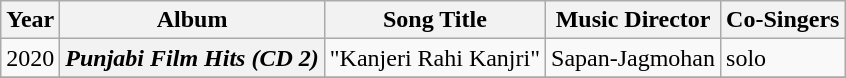<table class="wikitable sortable">
<tr>
<th>Year</th>
<th>Album</th>
<th>Song Title</th>
<th>Music Director</th>
<th>Co-Singers</th>
</tr>
<tr>
<td rowspan=1>2020</td>
<th rowspan=1><em>Punjabi Film Hits (CD 2)</em></th>
<td>"Kanjeri Rahi Kanjri"</td>
<td rowspan=1>Sapan-Jagmohan</td>
<td rowspan=1>solo</td>
</tr>
<tr>
</tr>
</table>
